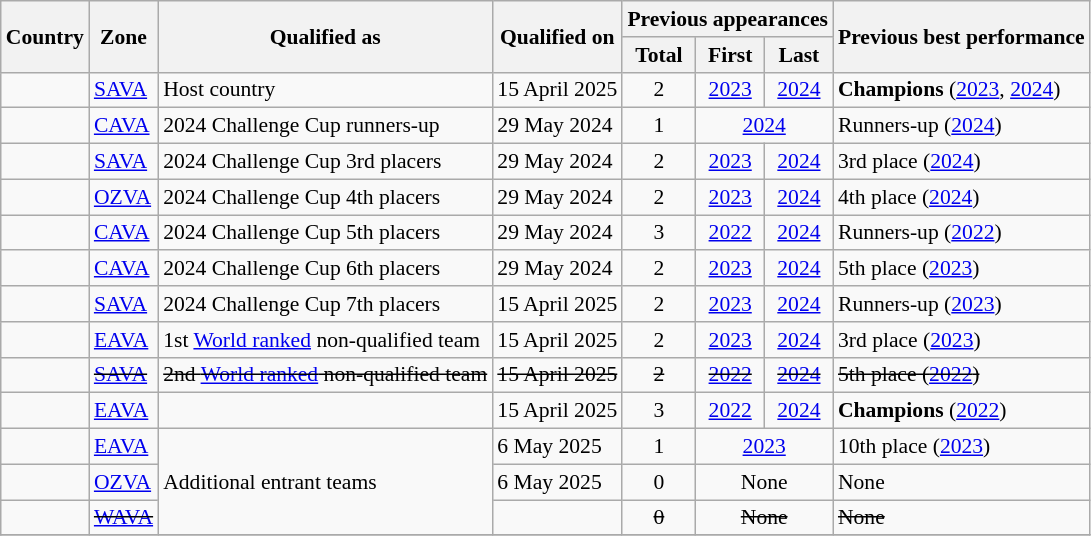<table class="wikitable sortable" style="font-size:90%">
<tr>
<th rowspan=2>Country</th>
<th rowspan=2>Zone</th>
<th rowspan=2>Qualified as</th>
<th rowspan=2>Qualified on</th>
<th colspan=3>Previous appearances</th>
<th rowspan=2>Previous best performance</th>
</tr>
<tr>
<th>Total</th>
<th>First</th>
<th>Last</th>
</tr>
<tr>
<td></td>
<td><a href='#'>SAVA</a></td>
<td>Host country</td>
<td>15 April 2025</td>
<td style="text-align:center">2</td>
<td style="text-align:center"><a href='#'>2023</a></td>
<td style="text-align:center"><a href='#'>2024</a></td>
<td><strong>Champions</strong> (<a href='#'>2023</a>, <a href='#'>2024</a>)</td>
</tr>
<tr>
<td></td>
<td><a href='#'>CAVA</a></td>
<td>2024 Challenge Cup runners-up</td>
<td>29 May 2024</td>
<td style="text-align:center">1</td>
<td style="text-align:center" colspan="2"><a href='#'>2024</a></td>
<td>Runners-up (<a href='#'>2024</a>)</td>
</tr>
<tr>
<td></td>
<td><a href='#'>SAVA</a></td>
<td>2024 Challenge Cup 3rd placers</td>
<td>29 May 2024</td>
<td style="text-align:center">2</td>
<td style="text-align:center"><a href='#'>2023</a></td>
<td style="text-align:center"><a href='#'>2024</a></td>
<td>3rd place (<a href='#'>2024</a>)</td>
</tr>
<tr>
<td></td>
<td><a href='#'>OZVA</a></td>
<td>2024 Challenge Cup 4th placers</td>
<td>29 May 2024</td>
<td style="text-align:center">2</td>
<td style="text-align:center"><a href='#'>2023</a></td>
<td style="text-align:center"><a href='#'>2024</a></td>
<td>4th place (<a href='#'>2024</a>)</td>
</tr>
<tr>
<td></td>
<td><a href='#'>CAVA</a></td>
<td>2024 Challenge Cup 5th placers</td>
<td>29 May 2024</td>
<td style="text-align:center">3</td>
<td style="text-align:center"><a href='#'>2022</a></td>
<td style="text-align:center"><a href='#'>2024</a></td>
<td>Runners-up (<a href='#'>2022</a>)</td>
</tr>
<tr>
<td></td>
<td><a href='#'>CAVA</a></td>
<td>2024 Challenge Cup 6th placers</td>
<td>29 May 2024</td>
<td style="text-align:center">2</td>
<td style="text-align:center"><a href='#'>2023</a></td>
<td style="text-align:center"><a href='#'>2024</a></td>
<td>5th place (<a href='#'>2023</a>)</td>
</tr>
<tr>
<td></td>
<td><a href='#'>SAVA</a></td>
<td>2024 Challenge Cup 7th placers</td>
<td>15 April 2025</td>
<td style="text-align:center">2</td>
<td style="text-align:center"><a href='#'>2023</a></td>
<td style="text-align:center"><a href='#'>2024</a></td>
<td>Runners-up (<a href='#'>2023</a>)</td>
</tr>
<tr>
<td></td>
<td><a href='#'>EAVA</a></td>
<td>1st <a href='#'>World ranked</a> non-qualified team</td>
<td>15 April 2025</td>
<td style="text-align:center">2</td>
<td style="text-align:center"><a href='#'>2023</a></td>
<td style="text-align:center"><a href='#'>2024</a></td>
<td>3rd place (<a href='#'>2023</a>)</td>
</tr>
<tr>
<td><s></s></td>
<td><s><a href='#'>SAVA</a></s></td>
<td><s>2nd <a href='#'>World ranked</a> non-qualified team</s></td>
<td><s>15 April 2025</s></td>
<td style="text-align:center"><s>2</s></td>
<td style="text-align:center"><s><a href='#'>2022</a></s></td>
<td style="text-align:center"><s><a href='#'>2024</a></s></td>
<td><s>5th place (<a href='#'>2022</a>)</s></td>
</tr>
<tr>
<td></td>
<td><a href='#'>EAVA</a></td>
<td></td>
<td>15 April 2025</td>
<td style="text-align:center">3</td>
<td style="text-align:center"><a href='#'>2022</a></td>
<td style="text-align:center"><a href='#'>2024</a></td>
<td><strong>Champions</strong> (<a href='#'>2022</a>)</td>
</tr>
<tr>
<td></td>
<td><a href='#'>EAVA</a></td>
<td rowspan="3">Additional entrant teams</td>
<td>6 May 2025</td>
<td style="text-align:center">1</td>
<td style="text-align:center" colspan="2"><a href='#'>2023</a></td>
<td>10th place (<a href='#'>2023</a>)</td>
</tr>
<tr>
<td></td>
<td><a href='#'>OZVA</a></td>
<td>6 May 2025</td>
<td style="text-align:center">0</td>
<td colspan=2 style="text-align:center">None</td>
<td>None</td>
</tr>
<tr>
<td><s></s></td>
<td><s><a href='#'>WAVA</a></s></td>
<td></td>
<td style="text-align:center"><s>0</s></td>
<td colspan=2 style="text-align:center"><s>None</s></td>
<td><s>None</s></td>
</tr>
<tr>
</tr>
</table>
